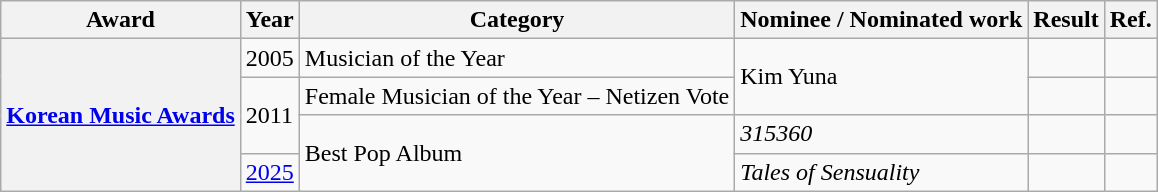<table class="wikitable sortable plainrowheaders">
<tr>
<th>Award</th>
<th>Year</th>
<th>Category</th>
<th>Nominee / Nominated work</th>
<th>Result</th>
<th>Ref.</th>
</tr>
<tr>
<th rowspan="4" scope="row"><a href='#'>Korean Music Awards</a></th>
<td>2005</td>
<td>Musician of the Year</td>
<td rowspan="2">Kim Yuna</td>
<td></td>
<td></td>
</tr>
<tr>
<td rowspan="2">2011</td>
<td>Female Musician of the Year – Netizen Vote</td>
<td></td>
<td></td>
</tr>
<tr>
<td rowspan="2">Best Pop Album</td>
<td><em>315360</em></td>
<td></td>
<td></td>
</tr>
<tr>
<td><a href='#'>2025</a></td>
<td><em>Tales of Sensuality</em></td>
<td></td>
<td></td>
</tr>
</table>
